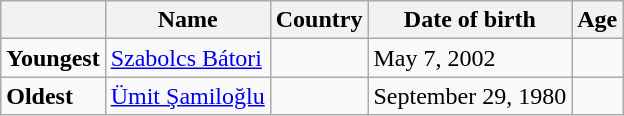<table class="wikitable">
<tr>
<th></th>
<th>Name</th>
<th>Country</th>
<th>Date of birth</th>
<th>Age</th>
</tr>
<tr>
<td><strong>Youngest</strong></td>
<td><a href='#'>Szabolcs Bátori</a></td>
<td></td>
<td>May 7, 2002</td>
<td></td>
</tr>
<tr>
<td><strong>Oldest</strong></td>
<td><a href='#'>Ümit Şamiloğlu</a></td>
<td></td>
<td>September 29, 1980</td>
<td></td>
</tr>
</table>
